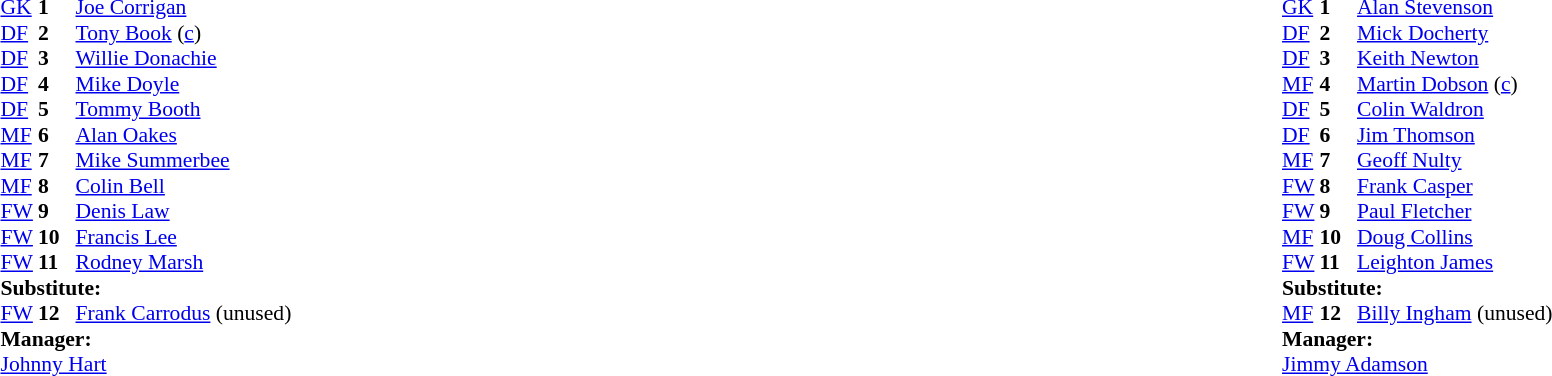<table width="100%">
<tr>
<td valign="top" width="50%"><br><table style="font-size:90%" cellspacing="0" cellpadding="0">
<tr>
<td colspan="4"></td>
</tr>
<tr>
<th width="25"></th>
<th width="25"></th>
</tr>
<tr>
<td><a href='#'>GK</a></td>
<td><strong>1</strong></td>
<td> <a href='#'>Joe Corrigan</a></td>
</tr>
<tr>
<td><a href='#'>DF</a></td>
<td><strong>2</strong></td>
<td> <a href='#'>Tony Book</a> (<a href='#'>c</a>)</td>
</tr>
<tr>
<td><a href='#'>DF</a></td>
<td><strong>3</strong></td>
<td> <a href='#'>Willie Donachie</a></td>
</tr>
<tr>
<td><a href='#'>DF</a></td>
<td><strong>4</strong></td>
<td> <a href='#'>Mike Doyle</a></td>
</tr>
<tr>
<td><a href='#'>DF</a></td>
<td><strong>5</strong></td>
<td> <a href='#'>Tommy Booth</a></td>
</tr>
<tr>
<td><a href='#'>MF</a></td>
<td><strong>6</strong></td>
<td> <a href='#'>Alan Oakes</a></td>
</tr>
<tr>
<td><a href='#'>MF</a></td>
<td><strong>7</strong></td>
<td> <a href='#'>Mike Summerbee</a></td>
</tr>
<tr>
<td><a href='#'>MF</a></td>
<td><strong>8</strong></td>
<td> <a href='#'>Colin Bell</a></td>
</tr>
<tr>
<td><a href='#'>FW</a></td>
<td><strong>9</strong></td>
<td> <a href='#'>Denis Law</a></td>
</tr>
<tr>
<td><a href='#'>FW</a></td>
<td><strong>10</strong></td>
<td> <a href='#'>Francis Lee</a></td>
</tr>
<tr>
<td><a href='#'>FW</a></td>
<td><strong>11</strong></td>
<td> <a href='#'>Rodney Marsh</a></td>
</tr>
<tr>
<td colspan=4><strong>Substitute:</strong></td>
</tr>
<tr>
<td><a href='#'>FW</a></td>
<td><strong>12</strong></td>
<td> <a href='#'>Frank Carrodus</a> (unused)</td>
</tr>
<tr>
<td colspan=4><strong>Manager:</strong></td>
</tr>
<tr>
<td colspan=4> <a href='#'>Johnny Hart</a></td>
</tr>
</table>
</td>
<td valign="top" width="50%"><br><table style="font-size: 90%" cellspacing="0" cellpadding="0" align="center">
<tr>
<td colspan="4"></td>
</tr>
<tr>
<th width="25"></th>
<th width="25"></th>
</tr>
<tr>
<td><a href='#'>GK</a></td>
<td><strong>1</strong></td>
<td> <a href='#'>Alan Stevenson</a></td>
</tr>
<tr>
<td><a href='#'>DF</a></td>
<td><strong>2</strong></td>
<td> <a href='#'>Mick Docherty</a></td>
</tr>
<tr>
<td><a href='#'>DF</a></td>
<td><strong>3</strong></td>
<td> <a href='#'>Keith Newton</a></td>
</tr>
<tr>
<td><a href='#'>MF</a></td>
<td><strong>4</strong></td>
<td> <a href='#'>Martin Dobson</a> (<a href='#'>c</a>)</td>
</tr>
<tr>
<td><a href='#'>DF</a></td>
<td><strong>5</strong></td>
<td> <a href='#'>Colin Waldron</a></td>
</tr>
<tr>
<td><a href='#'>DF</a></td>
<td><strong>6</strong></td>
<td> <a href='#'>Jim Thomson</a></td>
</tr>
<tr>
<td><a href='#'>MF</a></td>
<td><strong>7</strong></td>
<td> <a href='#'>Geoff Nulty</a></td>
</tr>
<tr>
<td><a href='#'>FW</a></td>
<td><strong>8</strong></td>
<td> <a href='#'>Frank Casper</a></td>
</tr>
<tr>
<td><a href='#'>FW</a></td>
<td><strong>9</strong></td>
<td> <a href='#'>Paul Fletcher</a></td>
</tr>
<tr>
<td><a href='#'>MF</a></td>
<td><strong>10</strong></td>
<td> <a href='#'>Doug Collins</a></td>
</tr>
<tr>
<td><a href='#'>FW</a></td>
<td><strong>11</strong></td>
<td> <a href='#'>Leighton James</a></td>
</tr>
<tr>
<td colspan=4><strong>Substitute:</strong></td>
</tr>
<tr>
<td><a href='#'>MF</a></td>
<td><strong>12</strong></td>
<td> <a href='#'>Billy Ingham</a> (unused)</td>
</tr>
<tr>
<td colspan=4><strong>Manager:</strong></td>
</tr>
<tr>
<td colspan=4> <a href='#'>Jimmy Adamson</a></td>
</tr>
</table>
</td>
</tr>
</table>
